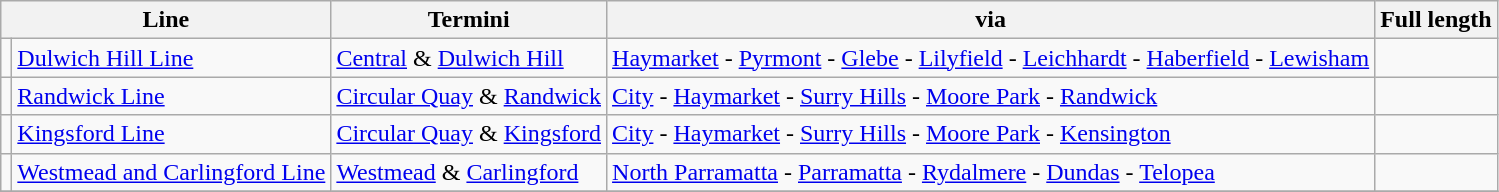<table class="wikitable sortable">
<tr>
<th colspan="2">Line</th>
<th>Termini</th>
<th class="unsortable">via</th>
<th>Full length</th>
</tr>
<tr>
<td></td>
<td data-sort-value="1"><a href='#'>Dulwich Hill Line</a></td>
<td><a href='#'>Central</a> & <a href='#'>Dulwich Hill</a></td>
<td><a href='#'>Haymarket</a> - <a href='#'>Pyrmont</a> - <a href='#'>Glebe</a> - <a href='#'>Lilyfield</a> - <a href='#'>Leichhardt</a> - <a href='#'>Haberfield</a> - <a href='#'>Lewisham</a></td>
<td></td>
</tr>
<tr>
<td></td>
<td data-sort-value="3"><a href='#'>Randwick Line</a></td>
<td><a href='#'>Circular Quay</a> & <a href='#'>Randwick</a></td>
<td><a href='#'>City</a> - <a href='#'>Haymarket</a> - <a href='#'>Surry Hills</a> - <a href='#'>Moore Park</a> - <a href='#'>Randwick</a></td>
<td></td>
</tr>
<tr>
<td></td>
<td data-sort-value="5"><a href='#'>Kingsford Line</a></td>
<td><a href='#'>Circular Quay</a> & <a href='#'>Kingsford</a></td>
<td><a href='#'>City</a> - <a href='#'>Haymarket</a> - <a href='#'>Surry Hills</a> - <a href='#'>Moore Park</a> - <a href='#'>Kensington</a></td>
<td></td>
</tr>
<tr>
<td></td>
<td data-sort-value="6"><a href='#'>Westmead and Carlingford Line</a></td>
<td><a href='#'>Westmead</a> & <a href='#'>Carlingford</a></td>
<td><a href='#'>North Parramatta</a> - <a href='#'>Parramatta</a> - <a href='#'>Rydalmere</a> - <a href='#'>Dundas</a> - <a href='#'>Telopea</a></td>
<td></td>
</tr>
<tr>
</tr>
</table>
